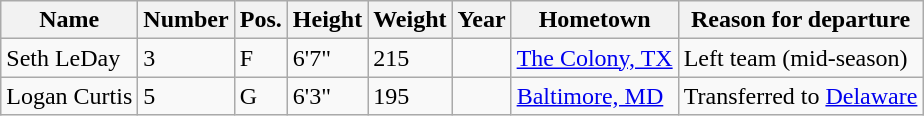<table class="wikitable sortable" border="1">
<tr>
<th>Name</th>
<th>Number</th>
<th>Pos.</th>
<th>Height</th>
<th>Weight</th>
<th>Year</th>
<th>Hometown</th>
<th class="unsortable">Reason for departure</th>
</tr>
<tr>
<td>Seth LeDay</td>
<td>3</td>
<td>F</td>
<td>6'7"</td>
<td>215</td>
<td></td>
<td><a href='#'>The Colony, TX</a></td>
<td>Left team (mid-season)</td>
</tr>
<tr>
<td>Logan Curtis</td>
<td>5</td>
<td>G</td>
<td>6'3"</td>
<td>195</td>
<td></td>
<td><a href='#'>Baltimore, MD</a></td>
<td>Transferred to <a href='#'>Delaware</a></td>
</tr>
</table>
